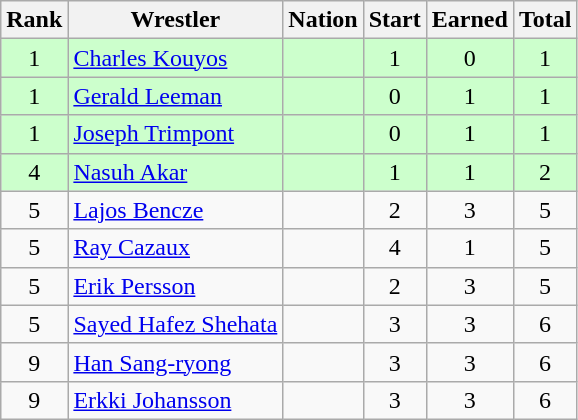<table class="wikitable sortable" style="text-align:center;">
<tr>
<th>Rank</th>
<th>Wrestler</th>
<th>Nation</th>
<th>Start</th>
<th>Earned</th>
<th>Total</th>
</tr>
<tr style="background:#cfc;">
<td>1</td>
<td align=left><a href='#'>Charles Kouyos</a></td>
<td align=left></td>
<td>1</td>
<td>0</td>
<td>1</td>
</tr>
<tr style="background:#cfc;">
<td>1</td>
<td align=left><a href='#'>Gerald Leeman</a></td>
<td align=left></td>
<td>0</td>
<td>1</td>
<td>1</td>
</tr>
<tr style="background:#cfc;">
<td>1</td>
<td align=left><a href='#'>Joseph Trimpont</a></td>
<td align=left></td>
<td>0</td>
<td>1</td>
<td>1</td>
</tr>
<tr style="background:#cfc;">
<td>4</td>
<td align=left><a href='#'>Nasuh Akar</a></td>
<td align=left></td>
<td>1</td>
<td>1</td>
<td>2</td>
</tr>
<tr>
<td>5</td>
<td align=left><a href='#'>Lajos Bencze</a></td>
<td align=left></td>
<td>2</td>
<td>3</td>
<td>5</td>
</tr>
<tr>
<td>5</td>
<td align=left><a href='#'>Ray Cazaux</a></td>
<td align=left></td>
<td>4</td>
<td>1</td>
<td>5</td>
</tr>
<tr>
<td>5</td>
<td align=left><a href='#'>Erik Persson</a></td>
<td align=left></td>
<td>2</td>
<td>3</td>
<td>5</td>
</tr>
<tr>
<td>5</td>
<td align=left><a href='#'>Sayed Hafez Shehata</a></td>
<td align=left></td>
<td>3</td>
<td>3</td>
<td>6</td>
</tr>
<tr>
<td>9</td>
<td align=left><a href='#'>Han Sang-ryong</a></td>
<td align=left></td>
<td>3</td>
<td>3</td>
<td>6</td>
</tr>
<tr>
<td>9</td>
<td align=left><a href='#'>Erkki Johansson</a></td>
<td align=left></td>
<td>3</td>
<td>3</td>
<td>6</td>
</tr>
</table>
